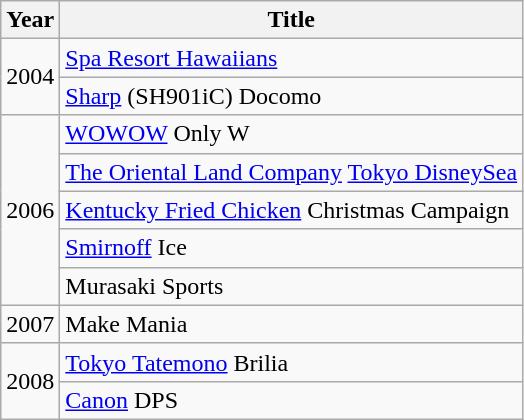<table class="wikitable">
<tr>
<th>Year</th>
<th>Title</th>
</tr>
<tr>
<td rowspan="2">2004</td>
<td><a href='#'>Spa Resort Hawaiians</a></td>
</tr>
<tr>
<td><a href='#'>Sharp</a> (SH901iC) Docomo</td>
</tr>
<tr>
<td rowspan="5">2006</td>
<td><a href='#'>WOWOW</a> Only W</td>
</tr>
<tr>
<td><a href='#'>The Oriental Land Company</a> <a href='#'>Tokyo DisneySea</a></td>
</tr>
<tr>
<td><a href='#'>Kentucky Fried Chicken</a> Christmas Campaign</td>
</tr>
<tr>
<td><a href='#'>Smirnoff</a> Ice</td>
</tr>
<tr>
<td>Murasaki Sports</td>
</tr>
<tr>
<td>2007</td>
<td>Make Mania</td>
</tr>
<tr>
<td rowspan="2">2008</td>
<td><a href='#'>Tokyo Tatemono</a> Brilia</td>
</tr>
<tr>
<td><a href='#'>Canon</a> DPS</td>
</tr>
</table>
